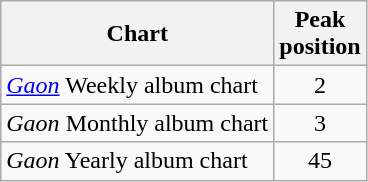<table class="wikitable sortable">
<tr>
<th>Chart</th>
<th>Peak<br>position</th>
</tr>
<tr>
<td><em><a href='#'>Gaon</a></em> Weekly album chart</td>
<td align="center">2</td>
</tr>
<tr>
<td><em>Gaon</em> Monthly album chart</td>
<td align="center">3</td>
</tr>
<tr>
<td><em>Gaon</em> Yearly album chart</td>
<td align="center">45</td>
</tr>
</table>
